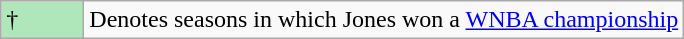<table class="wikitable">
<tr>
<td style="background:#afe6ba; width:3em;">†</td>
<td>Denotes seasons in which Jones won a <a href='#'>WNBA championship</a></td>
</tr>
</table>
